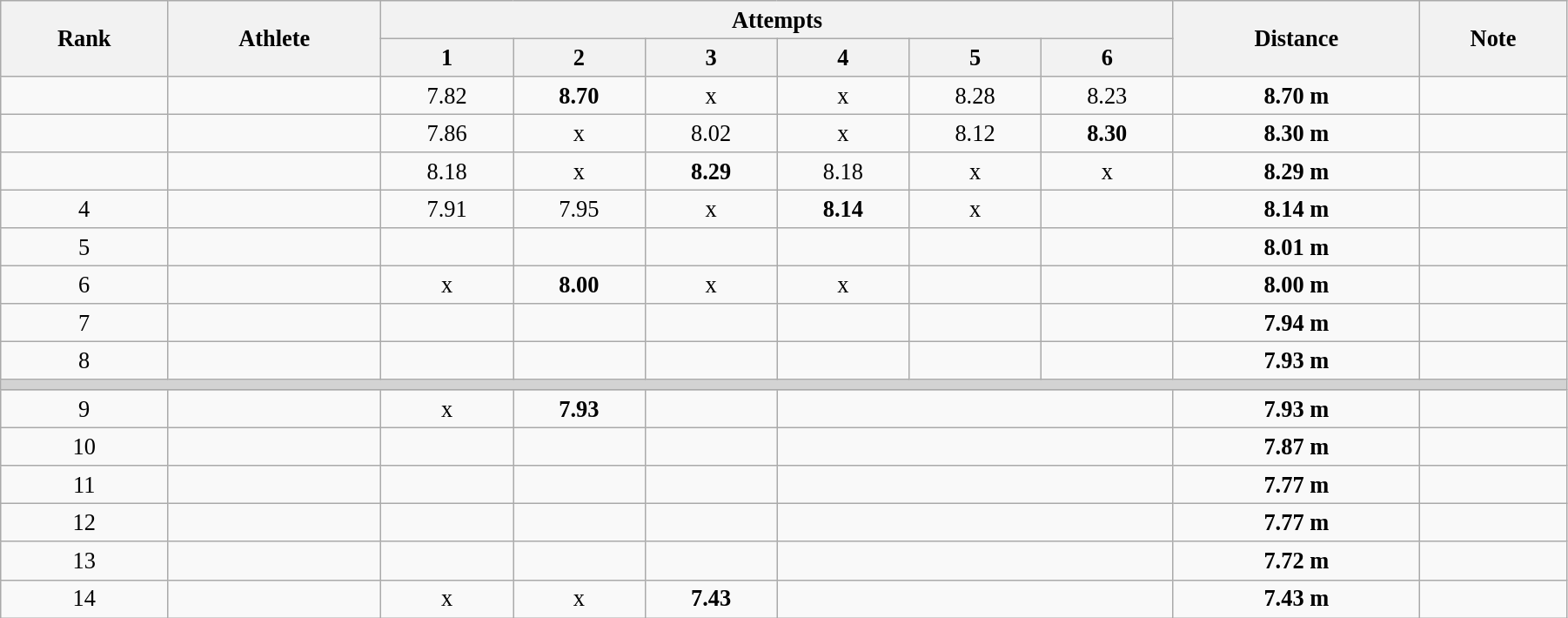<table class="wikitable" style=" text-align:center; font-size:110%;" width="95%">
<tr>
<th rowspan="2">Rank</th>
<th rowspan="2">Athlete</th>
<th colspan="6">Attempts</th>
<th rowspan="2">Distance</th>
<th rowspan="2">Note</th>
</tr>
<tr>
<th>1</th>
<th>2</th>
<th>3</th>
<th>4</th>
<th>5</th>
<th>6</th>
</tr>
<tr>
<td></td>
<td align=left></td>
<td>7.82</td>
<td><strong>8.70</strong></td>
<td>x</td>
<td>x</td>
<td>8.28</td>
<td>8.23</td>
<td><strong>8.70 m</strong></td>
<td></td>
</tr>
<tr>
<td></td>
<td align=left></td>
<td>7.86</td>
<td>x</td>
<td>8.02</td>
<td>x</td>
<td>8.12</td>
<td><strong>8.30</strong></td>
<td><strong>8.30 m</strong></td>
<td></td>
</tr>
<tr>
<td></td>
<td align=left></td>
<td>8.18</td>
<td>x</td>
<td><strong>8.29</strong></td>
<td>8.18</td>
<td>x</td>
<td>x</td>
<td><strong>8.29 m</strong></td>
<td></td>
</tr>
<tr>
<td>4</td>
<td align=left></td>
<td>7.91</td>
<td>7.95</td>
<td>x</td>
<td><strong>8.14</strong></td>
<td>x</td>
<td></td>
<td><strong>8.14 m</strong></td>
<td></td>
</tr>
<tr>
<td>5</td>
<td align=left></td>
<td></td>
<td></td>
<td></td>
<td></td>
<td></td>
<td></td>
<td><strong>8.01 m</strong></td>
<td></td>
</tr>
<tr>
<td>6</td>
<td align=left></td>
<td>x</td>
<td><strong>8.00</strong></td>
<td>x</td>
<td>x</td>
<td></td>
<td></td>
<td><strong>8.00 m</strong></td>
<td></td>
</tr>
<tr>
<td>7</td>
<td align=left></td>
<td></td>
<td></td>
<td></td>
<td></td>
<td></td>
<td></td>
<td><strong>7.94 m</strong></td>
<td></td>
</tr>
<tr>
<td>8</td>
<td align=left></td>
<td></td>
<td></td>
<td></td>
<td></td>
<td></td>
<td></td>
<td><strong>7.93 m</strong></td>
<td></td>
</tr>
<tr>
<td colspan=10 bgcolor=lightgray></td>
</tr>
<tr>
<td>9</td>
<td align=left></td>
<td>x</td>
<td><strong>7.93</strong></td>
<td></td>
<td colspan=3></td>
<td><strong>7.93 m</strong></td>
<td></td>
</tr>
<tr>
<td>10</td>
<td align=left></td>
<td></td>
<td></td>
<td></td>
<td colspan=3></td>
<td><strong>7.87 m</strong></td>
<td></td>
</tr>
<tr>
<td>11</td>
<td align=left></td>
<td></td>
<td></td>
<td></td>
<td colspan=3></td>
<td><strong>7.77 m</strong></td>
<td></td>
</tr>
<tr>
<td>12</td>
<td align=left></td>
<td></td>
<td></td>
<td></td>
<td colspan=3></td>
<td><strong>7.77 m</strong></td>
<td></td>
</tr>
<tr>
<td>13</td>
<td align=left></td>
<td></td>
<td></td>
<td></td>
<td colspan=3></td>
<td><strong>7.72 m</strong></td>
<td></td>
</tr>
<tr>
<td>14</td>
<td align=left></td>
<td>x</td>
<td>x</td>
<td><strong>7.43</strong></td>
<td colspan=3></td>
<td><strong>7.43 m</strong></td>
<td></td>
</tr>
</table>
